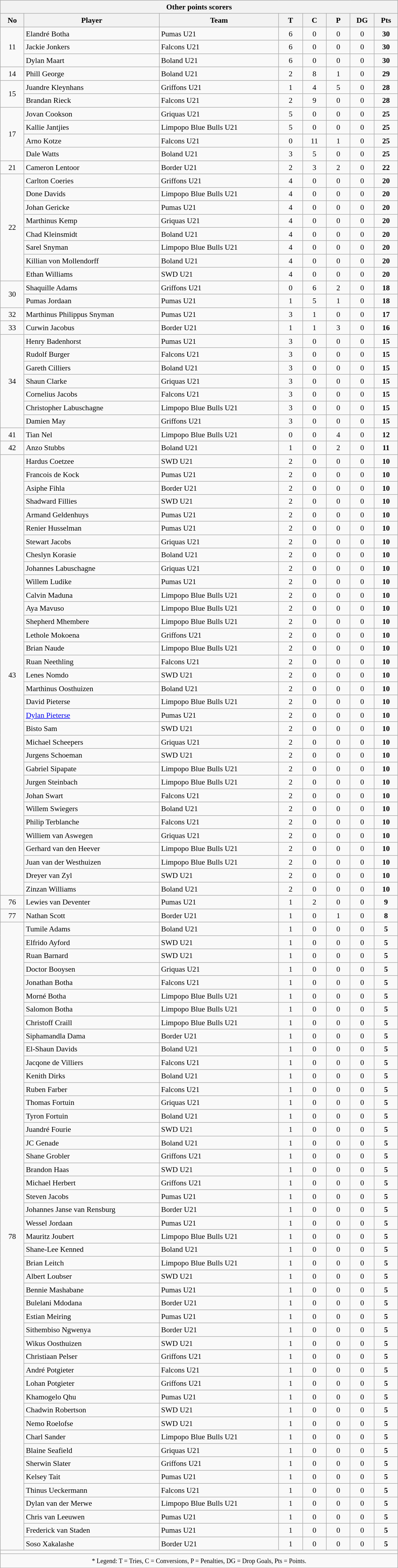<table class="wikitable collapsible collapsed sortable" style="text-align:center; line-height:130%; font-size:90%; width:60%;">
<tr>
<th colspan=100%>Other points scorers</th>
</tr>
<tr>
<th style="width:6%;">No</th>
<th style="width:34%;">Player</th>
<th style="width:30%;">Team</th>
<th style="width:6%;">T</th>
<th style="width:6%;">C</th>
<th style="width:6%;">P</th>
<th style="width:6%;">DG</th>
<th style="width:6%;">Pts<br></th>
</tr>
<tr>
<td rowspan=3>11</td>
<td align=left>Elandré Botha</td>
<td align=left>Pumas U21</td>
<td>6</td>
<td>0</td>
<td>0</td>
<td>0</td>
<td><strong>30</strong></td>
</tr>
<tr>
<td align=left>Jackie Jonkers</td>
<td align=left>Falcons U21</td>
<td>6</td>
<td>0</td>
<td>0</td>
<td>0</td>
<td><strong>30</strong></td>
</tr>
<tr>
<td align=left>Dylan Maart</td>
<td align=left>Boland U21</td>
<td>6</td>
<td>0</td>
<td>0</td>
<td>0</td>
<td><strong>30</strong></td>
</tr>
<tr>
<td>14</td>
<td align=left>Phill George</td>
<td align=left>Boland U21</td>
<td>2</td>
<td>8</td>
<td>1</td>
<td>0</td>
<td><strong>29</strong></td>
</tr>
<tr>
<td rowspan=2>15</td>
<td align=left>Juandre Kleynhans</td>
<td align=left>Griffons U21</td>
<td>1</td>
<td>4</td>
<td>5</td>
<td>0</td>
<td><strong>28</strong></td>
</tr>
<tr>
<td align=left>Brandan Rieck</td>
<td align=left>Falcons U21</td>
<td>2</td>
<td>9</td>
<td>0</td>
<td>0</td>
<td><strong>28</strong></td>
</tr>
<tr>
<td rowspan=4>17</td>
<td align=left>Jovan Cookson</td>
<td align=left>Griquas U21</td>
<td>5</td>
<td>0</td>
<td>0</td>
<td>0</td>
<td><strong>25</strong></td>
</tr>
<tr>
<td align=left>Kallie Jantjies</td>
<td align=left>Limpopo Blue Bulls U21</td>
<td>5</td>
<td>0</td>
<td>0</td>
<td>0</td>
<td><strong>25</strong></td>
</tr>
<tr>
<td align=left>Arno Kotze</td>
<td align=left>Falcons U21</td>
<td>0</td>
<td>11</td>
<td>1</td>
<td>0</td>
<td><strong>25</strong></td>
</tr>
<tr>
<td align=left>Dale Watts</td>
<td align=left>Boland U21</td>
<td>3</td>
<td>5</td>
<td>0</td>
<td>0</td>
<td><strong>25</strong></td>
</tr>
<tr>
<td>21</td>
<td align=left>Cameron Lentoor</td>
<td align=left>Border U21</td>
<td>2</td>
<td>3</td>
<td>2</td>
<td>0</td>
<td><strong>22</strong></td>
</tr>
<tr>
<td rowspan=8>22</td>
<td align=left>Carlton Coeries</td>
<td align=left>Griffons U21</td>
<td>4</td>
<td>0</td>
<td>0</td>
<td>0</td>
<td><strong>20</strong></td>
</tr>
<tr>
<td align=left>Done Davids</td>
<td align=left>Limpopo Blue Bulls U21</td>
<td>4</td>
<td>0</td>
<td>0</td>
<td>0</td>
<td><strong>20</strong></td>
</tr>
<tr>
<td align=left>Johan Gericke</td>
<td align=left>Pumas U21</td>
<td>4</td>
<td>0</td>
<td>0</td>
<td>0</td>
<td><strong>20</strong></td>
</tr>
<tr>
<td align=left>Marthinus Kemp</td>
<td align=left>Griquas U21</td>
<td>4</td>
<td>0</td>
<td>0</td>
<td>0</td>
<td><strong>20</strong></td>
</tr>
<tr>
<td align=left>Chad Kleinsmidt</td>
<td align=left>Boland U21</td>
<td>4</td>
<td>0</td>
<td>0</td>
<td>0</td>
<td><strong>20</strong></td>
</tr>
<tr>
<td align=left>Sarel Snyman</td>
<td align=left>Limpopo Blue Bulls U21</td>
<td>4</td>
<td>0</td>
<td>0</td>
<td>0</td>
<td><strong>20</strong></td>
</tr>
<tr>
<td align=left>Killian von Mollendorff</td>
<td align=left>Boland U21</td>
<td>4</td>
<td>0</td>
<td>0</td>
<td>0</td>
<td><strong>20</strong></td>
</tr>
<tr>
<td align=left>Ethan Williams</td>
<td align=left>SWD U21</td>
<td>4</td>
<td>0</td>
<td>0</td>
<td>0</td>
<td><strong>20</strong></td>
</tr>
<tr>
<td rowspan=2>30</td>
<td align=left>Shaquille Adams</td>
<td align=left>Griffons U21</td>
<td>0</td>
<td>6</td>
<td>2</td>
<td>0</td>
<td><strong>18</strong></td>
</tr>
<tr>
<td align=left>Pumas Jordaan</td>
<td align=left>Pumas U21</td>
<td>1</td>
<td>5</td>
<td>1</td>
<td>0</td>
<td><strong>18</strong></td>
</tr>
<tr>
<td>32</td>
<td align=left>Marthinus Philippus Snyman</td>
<td align=left>Pumas U21</td>
<td>3</td>
<td>1</td>
<td>0</td>
<td>0</td>
<td><strong>17</strong></td>
</tr>
<tr>
<td>33</td>
<td align=left>Curwin Jacobus</td>
<td align=left>Border U21</td>
<td>1</td>
<td>1</td>
<td>3</td>
<td>0</td>
<td><strong>16</strong></td>
</tr>
<tr>
<td rowspan=7>34</td>
<td align=left>Henry Badenhorst</td>
<td align=left>Pumas U21</td>
<td>3</td>
<td>0</td>
<td>0</td>
<td>0</td>
<td><strong>15</strong></td>
</tr>
<tr>
<td align=left>Rudolf Burger</td>
<td align=left>Falcons U21</td>
<td>3</td>
<td>0</td>
<td>0</td>
<td>0</td>
<td><strong>15</strong></td>
</tr>
<tr>
<td align=left>Gareth Cilliers</td>
<td align=left>Boland U21</td>
<td>3</td>
<td>0</td>
<td>0</td>
<td>0</td>
<td><strong>15</strong></td>
</tr>
<tr>
<td align=left>Shaun Clarke</td>
<td align=left>Griquas U21</td>
<td>3</td>
<td>0</td>
<td>0</td>
<td>0</td>
<td><strong>15</strong></td>
</tr>
<tr>
<td align=left>Cornelius Jacobs</td>
<td align=left>Falcons U21</td>
<td>3</td>
<td>0</td>
<td>0</td>
<td>0</td>
<td><strong>15</strong></td>
</tr>
<tr>
<td align=left>Christopher Labuschagne</td>
<td align=left>Limpopo Blue Bulls U21</td>
<td>3</td>
<td>0</td>
<td>0</td>
<td>0</td>
<td><strong>15</strong></td>
</tr>
<tr>
<td align=left>Damien May</td>
<td align=left>Griffons U21</td>
<td>3</td>
<td>0</td>
<td>0</td>
<td>0</td>
<td><strong>15</strong></td>
</tr>
<tr>
<td>41</td>
<td align=left>Tian Nel</td>
<td align=left>Limpopo Blue Bulls U21</td>
<td>0</td>
<td>0</td>
<td>4</td>
<td>0</td>
<td><strong>12</strong></td>
</tr>
<tr>
<td>42</td>
<td align=left>Anzo Stubbs</td>
<td align=left>Boland U21</td>
<td>1</td>
<td>0</td>
<td>2</td>
<td>0</td>
<td><strong>11</strong></td>
</tr>
<tr>
<td rowspan=33>43</td>
<td align=left>Hardus Coetzee</td>
<td align=left>SWD U21</td>
<td>2</td>
<td>0</td>
<td>0</td>
<td>0</td>
<td><strong>10</strong></td>
</tr>
<tr>
<td align=left>Francois de Kock</td>
<td align=left>Pumas U21</td>
<td>2</td>
<td>0</td>
<td>0</td>
<td>0</td>
<td><strong>10</strong></td>
</tr>
<tr>
<td align=left>Asiphe Fihla</td>
<td align=left>Border U21</td>
<td>2</td>
<td>0</td>
<td>0</td>
<td>0</td>
<td><strong>10</strong></td>
</tr>
<tr>
<td align=left>Shadward Fillies</td>
<td align=left>SWD U21</td>
<td>2</td>
<td>0</td>
<td>0</td>
<td>0</td>
<td><strong>10</strong></td>
</tr>
<tr>
<td align=left>Armand Geldenhuys</td>
<td align=left>Pumas U21</td>
<td>2</td>
<td>0</td>
<td>0</td>
<td>0</td>
<td><strong>10</strong></td>
</tr>
<tr>
<td align=left>Renier Husselman</td>
<td align=left>Pumas U21</td>
<td>2</td>
<td>0</td>
<td>0</td>
<td>0</td>
<td><strong>10</strong></td>
</tr>
<tr>
<td align=left>Stewart Jacobs</td>
<td align=left>Griquas U21</td>
<td>2</td>
<td>0</td>
<td>0</td>
<td>0</td>
<td><strong>10</strong></td>
</tr>
<tr>
<td align=left>Cheslyn Korasie</td>
<td align=left>Boland U21</td>
<td>2</td>
<td>0</td>
<td>0</td>
<td>0</td>
<td><strong>10</strong></td>
</tr>
<tr>
<td align=left>Johannes Labuschagne</td>
<td align=left>Griquas U21</td>
<td>2</td>
<td>0</td>
<td>0</td>
<td>0</td>
<td><strong>10</strong></td>
</tr>
<tr>
<td align=left>Willem Ludike</td>
<td align=left>Pumas U21</td>
<td>2</td>
<td>0</td>
<td>0</td>
<td>0</td>
<td><strong>10</strong></td>
</tr>
<tr>
<td align=left>Calvin Maduna</td>
<td align=left>Limpopo Blue Bulls U21</td>
<td>2</td>
<td>0</td>
<td>0</td>
<td>0</td>
<td><strong>10</strong></td>
</tr>
<tr>
<td align=left>Aya Mavuso</td>
<td align=left>Limpopo Blue Bulls U21</td>
<td>2</td>
<td>0</td>
<td>0</td>
<td>0</td>
<td><strong>10</strong></td>
</tr>
<tr>
<td align=left>Shepherd Mhembere</td>
<td align=left>Limpopo Blue Bulls U21</td>
<td>2</td>
<td>0</td>
<td>0</td>
<td>0</td>
<td><strong>10</strong></td>
</tr>
<tr>
<td align=left>Lethole Mokoena</td>
<td align=left>Griffons U21</td>
<td>2</td>
<td>0</td>
<td>0</td>
<td>0</td>
<td><strong>10</strong></td>
</tr>
<tr>
<td align=left>Brian Naude</td>
<td align=left>Limpopo Blue Bulls U21</td>
<td>2</td>
<td>0</td>
<td>0</td>
<td>0</td>
<td><strong>10</strong></td>
</tr>
<tr>
<td align=left>Ruan Neethling</td>
<td align=left>Falcons U21</td>
<td>2</td>
<td>0</td>
<td>0</td>
<td>0</td>
<td><strong>10</strong></td>
</tr>
<tr>
<td align=left>Lenes Nomdo</td>
<td align=left>SWD U21</td>
<td>2</td>
<td>0</td>
<td>0</td>
<td>0</td>
<td><strong>10</strong></td>
</tr>
<tr>
<td align=left>Marthinus Oosthuizen</td>
<td align=left>Boland U21</td>
<td>2</td>
<td>0</td>
<td>0</td>
<td>0</td>
<td><strong>10</strong></td>
</tr>
<tr>
<td align=left>David Pieterse</td>
<td align=left>Limpopo Blue Bulls U21</td>
<td>2</td>
<td>0</td>
<td>0</td>
<td>0</td>
<td><strong>10</strong></td>
</tr>
<tr>
<td align=left><a href='#'>Dylan Pieterse</a></td>
<td align=left>Pumas U21</td>
<td>2</td>
<td>0</td>
<td>0</td>
<td>0</td>
<td><strong>10</strong></td>
</tr>
<tr>
<td align=left>Bisto Sam</td>
<td align=left>SWD U21</td>
<td>2</td>
<td>0</td>
<td>0</td>
<td>0</td>
<td><strong>10</strong></td>
</tr>
<tr>
<td align=left>Michael Scheepers</td>
<td align=left>Griquas U21</td>
<td>2</td>
<td>0</td>
<td>0</td>
<td>0</td>
<td><strong>10</strong></td>
</tr>
<tr>
<td align=left>Jurgens Schoeman</td>
<td align=left>SWD U21</td>
<td>2</td>
<td>0</td>
<td>0</td>
<td>0</td>
<td><strong>10</strong></td>
</tr>
<tr>
<td align=left>Gabriel Sipapate</td>
<td align=left>Limpopo Blue Bulls U21</td>
<td>2</td>
<td>0</td>
<td>0</td>
<td>0</td>
<td><strong>10</strong></td>
</tr>
<tr>
<td align=left>Jurgen Steinbach</td>
<td align=left>Limpopo Blue Bulls U21</td>
<td>2</td>
<td>0</td>
<td>0</td>
<td>0</td>
<td><strong>10</strong></td>
</tr>
<tr>
<td align=left>Johan Swart</td>
<td align=left>Falcons U21</td>
<td>2</td>
<td>0</td>
<td>0</td>
<td>0</td>
<td><strong>10</strong></td>
</tr>
<tr>
<td align=left>Willem Swiegers</td>
<td align=left>Boland U21</td>
<td>2</td>
<td>0</td>
<td>0</td>
<td>0</td>
<td><strong>10</strong></td>
</tr>
<tr>
<td align=left>Philip Terblanche</td>
<td align=left>Falcons U21</td>
<td>2</td>
<td>0</td>
<td>0</td>
<td>0</td>
<td><strong>10</strong></td>
</tr>
<tr>
<td align=left>Williem van Aswegen</td>
<td align=left>Griquas U21</td>
<td>2</td>
<td>0</td>
<td>0</td>
<td>0</td>
<td><strong>10</strong></td>
</tr>
<tr>
<td align=left>Gerhard van den Heever</td>
<td align=left>Limpopo Blue Bulls U21</td>
<td>2</td>
<td>0</td>
<td>0</td>
<td>0</td>
<td><strong>10</strong></td>
</tr>
<tr>
<td align=left>Juan van der Westhuizen</td>
<td align=left>Limpopo Blue Bulls U21</td>
<td>2</td>
<td>0</td>
<td>0</td>
<td>0</td>
<td><strong>10</strong></td>
</tr>
<tr>
<td align=left>Dreyer van Zyl</td>
<td align=left>SWD U21</td>
<td>2</td>
<td>0</td>
<td>0</td>
<td>0</td>
<td><strong>10</strong></td>
</tr>
<tr>
<td align=left>Zinzan Williams</td>
<td align=left>Boland U21</td>
<td>2</td>
<td>0</td>
<td>0</td>
<td>0</td>
<td><strong>10</strong></td>
</tr>
<tr>
<td>76</td>
<td align=left>Lewies van Deventer</td>
<td align=left>Pumas U21</td>
<td>1</td>
<td>2</td>
<td>0</td>
<td>0</td>
<td><strong>9</strong></td>
</tr>
<tr>
<td>77</td>
<td align=left>Nathan Scott</td>
<td align=left>Border U21</td>
<td>1</td>
<td>0</td>
<td>1</td>
<td>0</td>
<td><strong>8</strong></td>
</tr>
<tr>
<td rowspan=47>78</td>
<td align=left>Tumile Adams</td>
<td align=left>Boland U21</td>
<td>1</td>
<td>0</td>
<td>0</td>
<td>0</td>
<td><strong>5</strong></td>
</tr>
<tr>
<td align=left>Elfrido Ayford</td>
<td align=left>SWD U21</td>
<td>1</td>
<td>0</td>
<td>0</td>
<td>0</td>
<td><strong>5</strong></td>
</tr>
<tr>
<td align=left>Ruan Barnard</td>
<td align=left>SWD U21</td>
<td>1</td>
<td>0</td>
<td>0</td>
<td>0</td>
<td><strong>5</strong></td>
</tr>
<tr>
<td align=left>Doctor Booysen</td>
<td align=left>Griquas U21</td>
<td>1</td>
<td>0</td>
<td>0</td>
<td>0</td>
<td><strong>5</strong></td>
</tr>
<tr>
<td align=left>Jonathan Botha</td>
<td align=left>Falcons U21</td>
<td>1</td>
<td>0</td>
<td>0</td>
<td>0</td>
<td><strong>5</strong></td>
</tr>
<tr>
<td align=left>Morné Botha</td>
<td align=left>Limpopo Blue Bulls U21</td>
<td>1</td>
<td>0</td>
<td>0</td>
<td>0</td>
<td><strong>5</strong></td>
</tr>
<tr>
<td align=left>Salomon Botha</td>
<td align=left>Limpopo Blue Bulls U21</td>
<td>1</td>
<td>0</td>
<td>0</td>
<td>0</td>
<td><strong>5</strong></td>
</tr>
<tr>
<td align=left>Christoff Craill</td>
<td align=left>Limpopo Blue Bulls U21</td>
<td>1</td>
<td>0</td>
<td>0</td>
<td>0</td>
<td><strong>5</strong></td>
</tr>
<tr>
<td align=left>Siphamandla Dama</td>
<td align=left>Border U21</td>
<td>1</td>
<td>0</td>
<td>0</td>
<td>0</td>
<td><strong>5</strong></td>
</tr>
<tr>
<td align=left>El-Shaun Davids</td>
<td align=left>Boland U21</td>
<td>1</td>
<td>0</td>
<td>0</td>
<td>0</td>
<td><strong>5</strong></td>
</tr>
<tr>
<td align=left>Jacqone de Villiers</td>
<td align=left>Falcons U21</td>
<td>1</td>
<td>0</td>
<td>0</td>
<td>0</td>
<td><strong>5</strong></td>
</tr>
<tr>
<td align=left>Kenith Dirks</td>
<td align=left>Boland U21</td>
<td>1</td>
<td>0</td>
<td>0</td>
<td>0</td>
<td><strong>5</strong></td>
</tr>
<tr>
<td align=left>Ruben Farber</td>
<td align=left>Falcons U21</td>
<td>1</td>
<td>0</td>
<td>0</td>
<td>0</td>
<td><strong>5</strong></td>
</tr>
<tr>
<td align=left>Thomas Fortuin</td>
<td align=left>Griquas U21</td>
<td>1</td>
<td>0</td>
<td>0</td>
<td>0</td>
<td><strong>5</strong></td>
</tr>
<tr>
<td align=left>Tyron Fortuin</td>
<td align=left>Boland U21</td>
<td>1</td>
<td>0</td>
<td>0</td>
<td>0</td>
<td><strong>5</strong></td>
</tr>
<tr>
<td align=left>Juandré Fourie</td>
<td align=left>SWD U21</td>
<td>1</td>
<td>0</td>
<td>0</td>
<td>0</td>
<td><strong>5</strong></td>
</tr>
<tr>
<td align=left>JC Genade</td>
<td align=left>Boland U21</td>
<td>1</td>
<td>0</td>
<td>0</td>
<td>0</td>
<td><strong>5</strong></td>
</tr>
<tr>
<td align=left>Shane Grobler</td>
<td align=left>Griffons U21</td>
<td>1</td>
<td>0</td>
<td>0</td>
<td>0</td>
<td><strong>5</strong></td>
</tr>
<tr>
<td align=left>Brandon Haas</td>
<td align=left>SWD U21</td>
<td>1</td>
<td>0</td>
<td>0</td>
<td>0</td>
<td><strong>5</strong></td>
</tr>
<tr>
<td align=left>Michael Herbert</td>
<td align=left>Griffons U21</td>
<td>1</td>
<td>0</td>
<td>0</td>
<td>0</td>
<td><strong>5</strong></td>
</tr>
<tr>
<td align=left>Steven Jacobs</td>
<td align=left>Pumas U21</td>
<td>1</td>
<td>0</td>
<td>0</td>
<td>0</td>
<td><strong>5</strong></td>
</tr>
<tr>
<td align=left>Johannes Janse van Rensburg</td>
<td align=left>Border U21</td>
<td>1</td>
<td>0</td>
<td>0</td>
<td>0</td>
<td><strong>5</strong></td>
</tr>
<tr>
<td align=left>Wessel Jordaan</td>
<td align=left>Pumas U21</td>
<td>1</td>
<td>0</td>
<td>0</td>
<td>0</td>
<td><strong>5</strong></td>
</tr>
<tr>
<td align=left>Mauritz Joubert</td>
<td align=left>Limpopo Blue Bulls U21</td>
<td>1</td>
<td>0</td>
<td>0</td>
<td>0</td>
<td><strong>5</strong></td>
</tr>
<tr>
<td align=left>Shane-Lee Kenned</td>
<td align=left>Boland U21</td>
<td>1</td>
<td>0</td>
<td>0</td>
<td>0</td>
<td><strong>5</strong></td>
</tr>
<tr>
<td align=left>Brian Leitch</td>
<td align=left>Limpopo Blue Bulls U21</td>
<td>1</td>
<td>0</td>
<td>0</td>
<td>0</td>
<td><strong>5</strong></td>
</tr>
<tr>
<td align=left>Albert Loubser</td>
<td align=left>SWD U21</td>
<td>1</td>
<td>0</td>
<td>0</td>
<td>0</td>
<td><strong>5</strong></td>
</tr>
<tr>
<td align=left>Bennie Mashabane</td>
<td align=left>Pumas U21</td>
<td>1</td>
<td>0</td>
<td>0</td>
<td>0</td>
<td><strong>5</strong></td>
</tr>
<tr>
<td align=left>Bulelani Mdodana</td>
<td align=left>Border U21</td>
<td>1</td>
<td>0</td>
<td>0</td>
<td>0</td>
<td><strong>5</strong></td>
</tr>
<tr>
<td align=left>Estian Meiring</td>
<td align=left>Pumas U21</td>
<td>1</td>
<td>0</td>
<td>0</td>
<td>0</td>
<td><strong>5</strong></td>
</tr>
<tr>
<td align=left>Sithembiso Ngwenya</td>
<td align=left>Border U21</td>
<td>1</td>
<td>0</td>
<td>0</td>
<td>0</td>
<td><strong>5</strong></td>
</tr>
<tr>
<td align=left>Wikus Oosthuizen</td>
<td align=left>SWD U21</td>
<td>1</td>
<td>0</td>
<td>0</td>
<td>0</td>
<td><strong>5</strong></td>
</tr>
<tr>
<td align=left>Christiaan Pelser</td>
<td align=left>Griffons U21</td>
<td>1</td>
<td>0</td>
<td>0</td>
<td>0</td>
<td><strong>5</strong></td>
</tr>
<tr>
<td align=left>André Potgieter</td>
<td align=left>Falcons U21</td>
<td>1</td>
<td>0</td>
<td>0</td>
<td>0</td>
<td><strong>5</strong></td>
</tr>
<tr>
<td align=left>Lohan Potgieter</td>
<td align=left>Griffons U21</td>
<td>1</td>
<td>0</td>
<td>0</td>
<td>0</td>
<td><strong>5</strong></td>
</tr>
<tr>
<td align=left>Khamogelo Qhu</td>
<td align=left>Pumas U21</td>
<td>1</td>
<td>0</td>
<td>0</td>
<td>0</td>
<td><strong>5</strong></td>
</tr>
<tr>
<td align=left>Chadwin Robertson</td>
<td align=left>SWD U21</td>
<td>1</td>
<td>0</td>
<td>0</td>
<td>0</td>
<td><strong>5</strong></td>
</tr>
<tr>
<td align=left>Nemo Roelofse</td>
<td align=left>SWD U21</td>
<td>1</td>
<td>0</td>
<td>0</td>
<td>0</td>
<td><strong>5</strong></td>
</tr>
<tr>
<td align=left>Charl Sander</td>
<td align=left>Limpopo Blue Bulls U21</td>
<td>1</td>
<td>0</td>
<td>0</td>
<td>0</td>
<td><strong>5</strong></td>
</tr>
<tr>
<td align=left>Blaine Seafield</td>
<td align=left>Griquas U21</td>
<td>1</td>
<td>0</td>
<td>0</td>
<td>0</td>
<td><strong>5</strong></td>
</tr>
<tr>
<td align=left>Sherwin Slater</td>
<td align=left>Griffons U21</td>
<td>1</td>
<td>0</td>
<td>0</td>
<td>0</td>
<td><strong>5</strong></td>
</tr>
<tr>
<td align=left>Kelsey Tait</td>
<td align=left>Pumas U21</td>
<td>1</td>
<td>0</td>
<td>0</td>
<td>0</td>
<td><strong>5</strong></td>
</tr>
<tr>
<td align=left>Thinus Ueckermann</td>
<td align=left>Falcons U21</td>
<td>1</td>
<td>0</td>
<td>0</td>
<td>0</td>
<td><strong>5</strong></td>
</tr>
<tr>
<td align=left>Dylan van der Merwe</td>
<td align=left>Limpopo Blue Bulls U21</td>
<td>1</td>
<td>0</td>
<td>0</td>
<td>0</td>
<td><strong>5</strong></td>
</tr>
<tr>
<td align=left>Chris van Leeuwen</td>
<td align=left>Pumas U21</td>
<td>1</td>
<td>0</td>
<td>0</td>
<td>0</td>
<td><strong>5</strong></td>
</tr>
<tr>
<td align=left>Frederick van Staden</td>
<td align=left>Pumas U21</td>
<td>1</td>
<td>0</td>
<td>0</td>
<td>0</td>
<td><strong>5</strong></td>
</tr>
<tr>
<td align=left>Soso Xakalashe</td>
<td align=left>Border U21</td>
<td>1</td>
<td>0</td>
<td>0</td>
<td>0</td>
<td><strong>5</strong></td>
</tr>
<tr>
<td colspan=100%></td>
</tr>
<tr>
<td colspan=100%><small>* Legend: T = Tries, C = Conversions, P = Penalties, DG = Drop Goals, Pts = Points.</small></td>
</tr>
</table>
